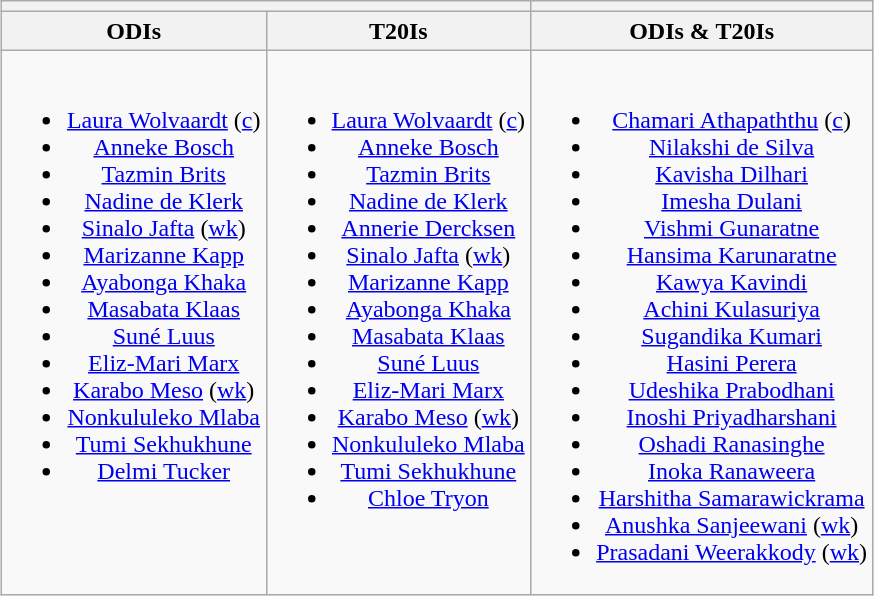<table class="wikitable" style="text-align:center; margin:auto">
<tr>
<th colspan=2></th>
<th colspan=2></th>
</tr>
<tr>
<th>ODIs</th>
<th>T20Is</th>
<th>ODIs & T20Is</th>
</tr>
<tr style="vertical-align:top">
<td><br><ul><li><a href='#'>Laura Wolvaardt</a> (<a href='#'>c</a>)</li><li><a href='#'>Anneke Bosch</a></li><li><a href='#'>Tazmin Brits</a></li><li><a href='#'>Nadine de Klerk</a></li><li><a href='#'>Sinalo Jafta</a> (<a href='#'>wk</a>)</li><li><a href='#'>Marizanne Kapp</a></li><li><a href='#'>Ayabonga Khaka</a></li><li><a href='#'>Masabata Klaas</a></li><li><a href='#'>Suné Luus</a></li><li><a href='#'>Eliz-Mari Marx</a></li><li><a href='#'>Karabo Meso</a> (<a href='#'>wk</a>)</li><li><a href='#'>Nonkululeko Mlaba</a></li><li><a href='#'>Tumi Sekhukhune</a></li><li><a href='#'>Delmi Tucker</a></li></ul></td>
<td><br><ul><li><a href='#'>Laura Wolvaardt</a> (<a href='#'>c</a>)</li><li><a href='#'>Anneke Bosch</a></li><li><a href='#'>Tazmin Brits</a></li><li><a href='#'>Nadine de Klerk</a></li><li><a href='#'>Annerie Dercksen</a></li><li><a href='#'>Sinalo Jafta</a> (<a href='#'>wk</a>)</li><li><a href='#'>Marizanne Kapp</a></li><li><a href='#'>Ayabonga Khaka</a></li><li><a href='#'>Masabata Klaas</a></li><li><a href='#'>Suné Luus</a></li><li><a href='#'>Eliz-Mari Marx</a></li><li><a href='#'>Karabo Meso</a> (<a href='#'>wk</a>)</li><li><a href='#'>Nonkululeko Mlaba</a></li><li><a href='#'>Tumi Sekhukhune</a></li><li><a href='#'>Chloe Tryon</a></li></ul></td>
<td><br><ul><li><a href='#'>Chamari Athapaththu</a> (<a href='#'>c</a>)</li><li><a href='#'>Nilakshi de Silva</a></li><li><a href='#'>Kavisha Dilhari</a></li><li><a href='#'>Imesha Dulani</a></li><li><a href='#'>Vishmi Gunaratne</a></li><li><a href='#'>Hansima Karunaratne</a></li><li><a href='#'>Kawya Kavindi</a></li><li><a href='#'>Achini Kulasuriya</a></li><li><a href='#'>Sugandika Kumari</a></li><li><a href='#'>Hasini Perera</a></li><li><a href='#'>Udeshika Prabodhani</a></li><li><a href='#'>Inoshi Priyadharshani</a></li><li><a href='#'>Oshadi Ranasinghe</a></li><li><a href='#'>Inoka Ranaweera</a></li><li><a href='#'>Harshitha Samarawickrama</a></li><li><a href='#'>Anushka Sanjeewani</a> (<a href='#'>wk</a>)</li><li><a href='#'>Prasadani Weerakkody</a> (<a href='#'>wk</a>)</li></ul></td>
</tr>
</table>
